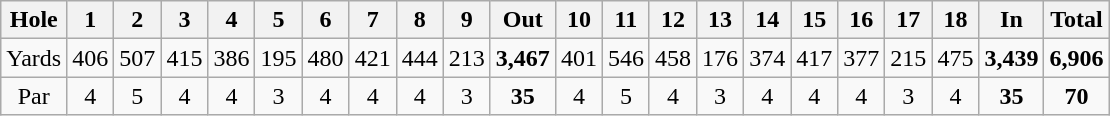<table class="wikitable" style="text-align:center">
<tr>
<th align="left">Hole</th>
<th>1</th>
<th>2</th>
<th>3</th>
<th>4</th>
<th>5</th>
<th>6</th>
<th>7</th>
<th>8</th>
<th>9</th>
<th>Out</th>
<th>10</th>
<th>11</th>
<th>12</th>
<th>13</th>
<th>14</th>
<th>15</th>
<th>16</th>
<th>17</th>
<th>18</th>
<th>In</th>
<th>Total</th>
</tr>
<tr>
<td align="center">Yards</td>
<td>406</td>
<td>507</td>
<td>415</td>
<td>386</td>
<td>195</td>
<td>480</td>
<td>421</td>
<td>444</td>
<td>213</td>
<td><strong>3,467</strong></td>
<td>401</td>
<td>546</td>
<td>458</td>
<td>176</td>
<td>374</td>
<td>417</td>
<td>377</td>
<td>215</td>
<td>475</td>
<td><strong>3,439</strong></td>
<td><strong>6,906</strong></td>
</tr>
<tr>
<td align="center">Par</td>
<td>4</td>
<td>5</td>
<td>4</td>
<td>4</td>
<td>3</td>
<td>4</td>
<td>4</td>
<td>4</td>
<td>3</td>
<td><strong>35</strong></td>
<td>4</td>
<td>5</td>
<td>4</td>
<td>3</td>
<td>4</td>
<td>4</td>
<td>4</td>
<td>3</td>
<td>4</td>
<td><strong>35</strong></td>
<td><strong>70</strong></td>
</tr>
</table>
